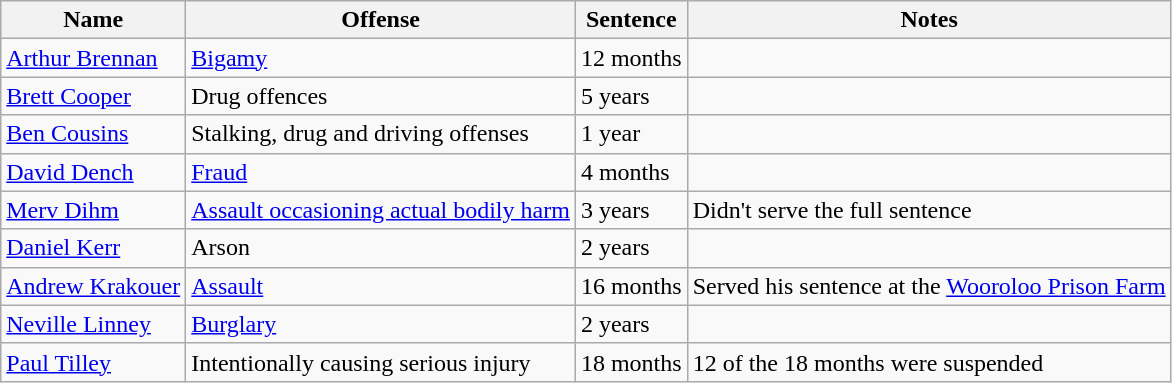<table class="wikitable">
<tr>
<th>Name</th>
<th>Offense</th>
<th>Sentence</th>
<th>Notes</th>
</tr>
<tr>
<td><a href='#'>Arthur Brennan</a></td>
<td><a href='#'>Bigamy</a></td>
<td>12 months</td>
<td></td>
</tr>
<tr>
<td><a href='#'>Brett Cooper</a></td>
<td>Drug offences</td>
<td>5 years</td>
<td></td>
</tr>
<tr>
<td><a href='#'>Ben Cousins</a></td>
<td>Stalking, drug and driving offenses</td>
<td>1 year</td>
<td></td>
</tr>
<tr>
<td><a href='#'>David Dench</a></td>
<td><a href='#'>Fraud</a></td>
<td>4 months</td>
<td></td>
</tr>
<tr>
<td><a href='#'>Merv Dihm</a></td>
<td><a href='#'>Assault occasioning actual bodily harm</a></td>
<td>3 years</td>
<td>Didn't serve the full sentence</td>
</tr>
<tr>
<td><a href='#'>Daniel Kerr</a></td>
<td>Arson</td>
<td>2 years</td>
<td></td>
</tr>
<tr>
<td><a href='#'>Andrew Krakouer</a></td>
<td><a href='#'>Assault</a></td>
<td>16 months</td>
<td>Served his sentence at the <a href='#'>Wooroloo Prison Farm</a></td>
</tr>
<tr>
<td><a href='#'>Neville Linney</a></td>
<td><a href='#'>Burglary</a></td>
<td>2 years</td>
<td></td>
</tr>
<tr>
<td><a href='#'>Paul Tilley</a></td>
<td>Intentionally causing serious injury</td>
<td>18 months</td>
<td>12 of the 18 months were suspended</td>
</tr>
</table>
